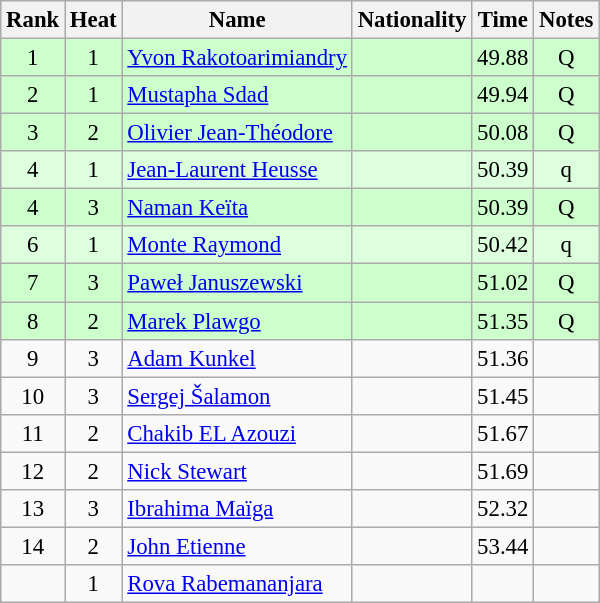<table class="wikitable sortable" style="text-align:center; font-size:95%">
<tr>
<th>Rank</th>
<th>Heat</th>
<th>Name</th>
<th>Nationality</th>
<th>Time</th>
<th>Notes</th>
</tr>
<tr bgcolor=ccffcc>
<td>1</td>
<td>1</td>
<td align=left><a href='#'>Yvon Rakotoarimiandry</a></td>
<td align=left></td>
<td>49.88</td>
<td>Q</td>
</tr>
<tr bgcolor=ccffcc>
<td>2</td>
<td>1</td>
<td align=left><a href='#'>Mustapha Sdad</a></td>
<td align=left></td>
<td>49.94</td>
<td>Q</td>
</tr>
<tr bgcolor=ccffcc>
<td>3</td>
<td>2</td>
<td align=left><a href='#'>Olivier Jean-Théodore</a></td>
<td align=left></td>
<td>50.08</td>
<td>Q</td>
</tr>
<tr bgcolor=ddffdd>
<td>4</td>
<td>1</td>
<td align=left><a href='#'>Jean-Laurent Heusse</a></td>
<td align=left></td>
<td>50.39</td>
<td>q</td>
</tr>
<tr bgcolor=ccffcc>
<td>4</td>
<td>3</td>
<td align=left><a href='#'>Naman Keïta</a></td>
<td align=left></td>
<td>50.39</td>
<td>Q</td>
</tr>
<tr bgcolor=ddffdd>
<td>6</td>
<td>1</td>
<td align=left><a href='#'>Monte Raymond</a></td>
<td align=left></td>
<td>50.42</td>
<td>q</td>
</tr>
<tr bgcolor=ccffcc>
<td>7</td>
<td>3</td>
<td align=left><a href='#'>Paweł Januszewski</a></td>
<td align=left></td>
<td>51.02</td>
<td>Q</td>
</tr>
<tr bgcolor=ccffcc>
<td>8</td>
<td>2</td>
<td align=left><a href='#'>Marek Plawgo</a></td>
<td align=left></td>
<td>51.35</td>
<td>Q</td>
</tr>
<tr>
<td>9</td>
<td>3</td>
<td align=left><a href='#'>Adam Kunkel</a></td>
<td align=left></td>
<td>51.36</td>
<td></td>
</tr>
<tr>
<td>10</td>
<td>3</td>
<td align=left><a href='#'>Sergej Šalamon</a></td>
<td align=left></td>
<td>51.45</td>
<td></td>
</tr>
<tr>
<td>11</td>
<td>2</td>
<td align=left><a href='#'>Chakib EL Azouzi</a></td>
<td align=left></td>
<td>51.67</td>
<td></td>
</tr>
<tr>
<td>12</td>
<td>2</td>
<td align=left><a href='#'>Nick Stewart</a></td>
<td align=left></td>
<td>51.69</td>
<td></td>
</tr>
<tr>
<td>13</td>
<td>3</td>
<td align=left><a href='#'>Ibrahima Maïga</a></td>
<td align=left></td>
<td>52.32</td>
<td></td>
</tr>
<tr>
<td>14</td>
<td>2</td>
<td align=left><a href='#'>John Etienne</a></td>
<td align=left></td>
<td>53.44</td>
<td></td>
</tr>
<tr>
<td></td>
<td>1</td>
<td align=left><a href='#'>Rova Rabemananjara</a></td>
<td align=left></td>
<td></td>
<td></td>
</tr>
</table>
